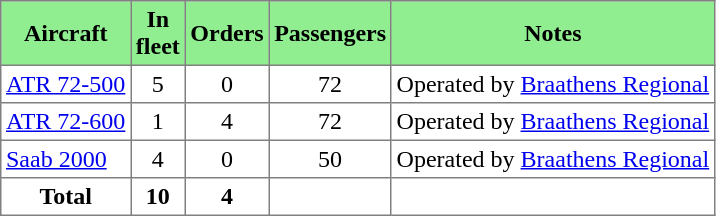<table class="toccolours" border="1" cellpadding="3" style="border-collapse:collapse">
<tr style="background:lightgreen;">
<th>Aircraft</th>
<th style="width:25px;">In fleet</th>
<th>Orders</th>
<th>Passengers</th>
<th>Notes</th>
</tr>
<tr>
<td><a href='#'>ATR 72-500</a></td>
<td align=center>5</td>
<td align=center>0</td>
<td align=center>72</td>
<td align="center">Operated by <a href='#'>Braathens Regional</a></td>
</tr>
<tr>
<td><a href='#'>ATR 72-600</a></td>
<td align=center>1</td>
<td align=center>4</td>
<td align=center>72</td>
<td align="center">Operated by <a href='#'>Braathens Regional</a></td>
</tr>
<tr>
<td><a href='#'>Saab 2000</a></td>
<td align=center>4</td>
<td align=center>0</td>
<td align=center>50</td>
<td align="center">Operated by <a href='#'>Braathens Regional</a></td>
</tr>
<tr>
<td align="center"><strong>Total</strong></td>
<td align="center"><strong>10</strong></td>
<td align="center"><strong>4</strong></td>
<td align="center"></td>
<td></td>
</tr>
</table>
